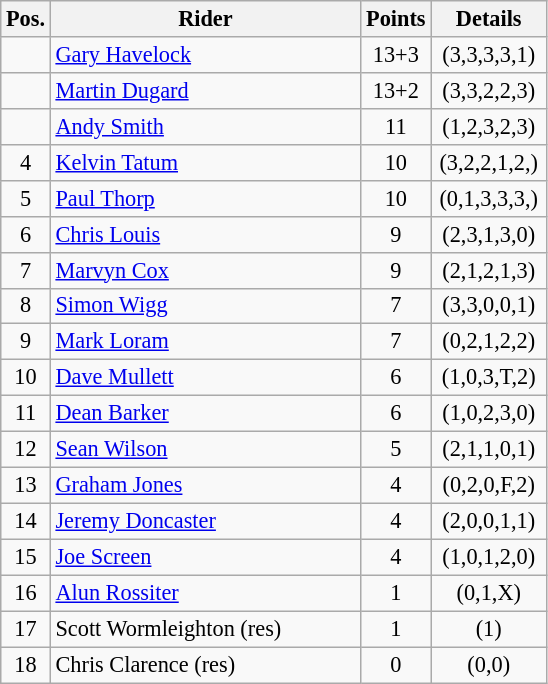<table class=wikitable style="font-size:93%;">
<tr>
<th width=25px>Pos.</th>
<th width=200px>Rider</th>
<th width=40px>Points</th>
<th width=70px>Details</th>
</tr>
<tr align=center>
<td></td>
<td align=left><a href='#'>Gary Havelock</a></td>
<td>13+3</td>
<td>(3,3,3,3,1)</td>
</tr>
<tr align=center>
<td></td>
<td align=left><a href='#'>Martin Dugard</a></td>
<td>13+2</td>
<td>(3,3,2,2,3)</td>
</tr>
<tr align=center>
<td></td>
<td align=left><a href='#'>Andy Smith</a></td>
<td>11</td>
<td>(1,2,3,2,3)</td>
</tr>
<tr align=center>
<td>4</td>
<td align=left><a href='#'>Kelvin Tatum</a></td>
<td>10</td>
<td>(3,2,2,1,2,)</td>
</tr>
<tr align=center>
<td>5</td>
<td align=left><a href='#'>Paul Thorp</a></td>
<td>10</td>
<td>(0,1,3,3,3,)</td>
</tr>
<tr align=center>
<td>6</td>
<td align=left><a href='#'>Chris Louis</a></td>
<td>9</td>
<td>(2,3,1,3,0)</td>
</tr>
<tr align=center>
<td>7</td>
<td align=left><a href='#'>Marvyn Cox</a></td>
<td>9</td>
<td>(2,1,2,1,3)</td>
</tr>
<tr align=center>
<td>8</td>
<td align=left><a href='#'>Simon Wigg</a></td>
<td>7</td>
<td>(3,3,0,0,1)</td>
</tr>
<tr align=center>
<td>9</td>
<td align=left><a href='#'>Mark Loram</a></td>
<td>7</td>
<td>(0,2,1,2,2)</td>
</tr>
<tr align=center>
<td>10</td>
<td align=left><a href='#'>Dave Mullett</a></td>
<td>6</td>
<td>(1,0,3,T,2)</td>
</tr>
<tr align=center>
<td>11</td>
<td align=left><a href='#'>Dean Barker</a></td>
<td>6</td>
<td>(1,0,2,3,0)</td>
</tr>
<tr align=center>
<td>12</td>
<td align=left><a href='#'>Sean Wilson</a></td>
<td>5</td>
<td>(2,1,1,0,1)</td>
</tr>
<tr align=center>
<td>13</td>
<td align=left><a href='#'>Graham Jones</a></td>
<td>4</td>
<td>(0,2,0,F,2)</td>
</tr>
<tr align=center>
<td>14</td>
<td align=left><a href='#'>Jeremy Doncaster</a></td>
<td>4</td>
<td>(2,0,0,1,1)</td>
</tr>
<tr align=center>
<td>15</td>
<td align=left><a href='#'>Joe Screen</a></td>
<td>4</td>
<td>(1,0,1,2,0)</td>
</tr>
<tr align=center>
<td>16</td>
<td align=left><a href='#'>Alun Rossiter</a></td>
<td>1</td>
<td>(0,1,X)</td>
</tr>
<tr align=center>
<td>17</td>
<td align=left>Scott Wormleighton (res)</td>
<td>1</td>
<td>(1)</td>
</tr>
<tr align=center>
<td>18</td>
<td align=left>Chris Clarence (res)</td>
<td>0</td>
<td>(0,0)</td>
</tr>
</table>
